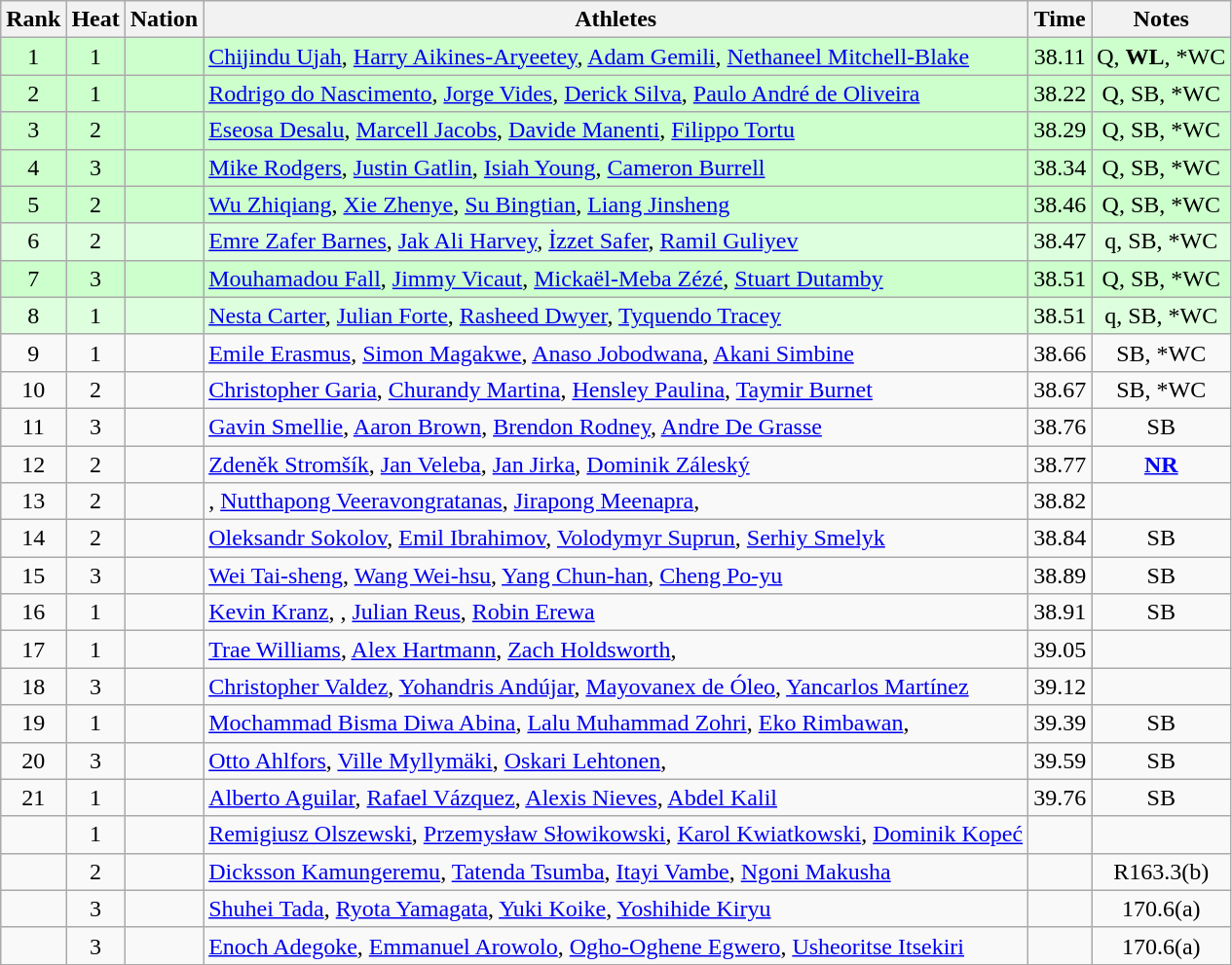<table class="wikitable sortable" style="text-align:center">
<tr>
<th>Rank</th>
<th>Heat</th>
<th>Nation</th>
<th>Athletes</th>
<th>Time</th>
<th>Notes</th>
</tr>
<tr bgcolor=ccffcc>
<td>1</td>
<td>1</td>
<td align=left></td>
<td align=left><a href='#'>Chijindu Ujah</a>, <a href='#'>Harry Aikines-Aryeetey</a>, <a href='#'>Adam Gemili</a>, <a href='#'>Nethaneel Mitchell-Blake</a></td>
<td>38.11</td>
<td>Q, <strong>WL</strong>, *WC</td>
</tr>
<tr bgcolor=ccffcc>
<td>2</td>
<td>1</td>
<td align=left></td>
<td align=left><a href='#'>Rodrigo do Nascimento</a>, <a href='#'>Jorge Vides</a>, <a href='#'>Derick Silva</a>, <a href='#'>Paulo André de Oliveira</a></td>
<td>38.22</td>
<td>Q, SB, *WC</td>
</tr>
<tr bgcolor=ccffcc>
<td>3</td>
<td>2</td>
<td align=left></td>
<td align=left><a href='#'>Eseosa Desalu</a>, <a href='#'>Marcell Jacobs</a>, <a href='#'>Davide Manenti</a>, <a href='#'>Filippo Tortu</a></td>
<td>38.29</td>
<td>Q, SB, *WC</td>
</tr>
<tr bgcolor=ccffcc>
<td>4</td>
<td>3</td>
<td align=left></td>
<td align=left><a href='#'>Mike Rodgers</a>, <a href='#'>Justin Gatlin</a>, <a href='#'>Isiah Young</a>, <a href='#'>Cameron Burrell</a></td>
<td>38.34</td>
<td>Q, SB, *WC</td>
</tr>
<tr bgcolor=ccffcc>
<td>5</td>
<td>2</td>
<td align=left></td>
<td align=left><a href='#'>Wu Zhiqiang</a>, <a href='#'>Xie Zhenye</a>, <a href='#'>Su Bingtian</a>, <a href='#'>Liang Jinsheng</a></td>
<td>38.46</td>
<td>Q, SB, *WC</td>
</tr>
<tr bgcolor=ddffdd>
<td>6</td>
<td>2</td>
<td align=left></td>
<td align=left><a href='#'>Emre Zafer Barnes</a>, <a href='#'>Jak Ali Harvey</a>, <a href='#'>İzzet Safer</a>, <a href='#'>Ramil Guliyev</a></td>
<td>38.47</td>
<td>q, SB, *WC</td>
</tr>
<tr bgcolor=ccffcc>
<td>7</td>
<td>3</td>
<td align=left></td>
<td align=left><a href='#'>Mouhamadou Fall</a>, <a href='#'>Jimmy Vicaut</a>, <a href='#'>Mickaël-Meba Zézé</a>, <a href='#'>Stuart Dutamby</a></td>
<td>38.51</td>
<td>Q, SB, *WC</td>
</tr>
<tr bgcolor=ddffdd>
<td>8</td>
<td>1</td>
<td align=left></td>
<td align=left><a href='#'>Nesta Carter</a>, <a href='#'>Julian Forte</a>, <a href='#'>Rasheed Dwyer</a>, <a href='#'>Tyquendo Tracey</a></td>
<td>38.51</td>
<td>q, SB, *WC</td>
</tr>
<tr>
<td>9</td>
<td>1</td>
<td align=left></td>
<td align=left><a href='#'>Emile Erasmus</a>, <a href='#'>Simon Magakwe</a>, <a href='#'>Anaso Jobodwana</a>, <a href='#'>Akani Simbine</a></td>
<td>38.66</td>
<td>SB, *WC</td>
</tr>
<tr>
<td>10</td>
<td>2</td>
<td align=left></td>
<td align=left><a href='#'>Christopher Garia</a>, <a href='#'>Churandy Martina</a>, <a href='#'>Hensley Paulina</a>, <a href='#'>Taymir Burnet</a></td>
<td>38.67</td>
<td>SB, *WC</td>
</tr>
<tr>
<td>11</td>
<td>3</td>
<td align=left></td>
<td align=left><a href='#'>Gavin Smellie</a>, <a href='#'>Aaron Brown</a>, <a href='#'>Brendon Rodney</a>, <a href='#'>Andre De Grasse</a></td>
<td>38.76</td>
<td>SB</td>
</tr>
<tr>
<td>12</td>
<td>2</td>
<td align=left></td>
<td align=left><a href='#'>Zdeněk Stromšík</a>, <a href='#'>Jan Veleba</a>, <a href='#'>Jan Jirka</a>, <a href='#'>Dominik Záleský</a></td>
<td>38.77</td>
<td><strong><a href='#'>NR</a></strong></td>
</tr>
<tr>
<td>13</td>
<td>2</td>
<td align=left></td>
<td align=left>, <a href='#'>Nutthapong Veeravongratanas</a>, <a href='#'>Jirapong Meenapra</a>, </td>
<td>38.82</td>
<td></td>
</tr>
<tr>
<td>14</td>
<td>2</td>
<td align=left></td>
<td align=left><a href='#'>Oleksandr Sokolov</a>, <a href='#'>Emil Ibrahimov</a>, <a href='#'>Volodymyr Suprun</a>, <a href='#'>Serhiy Smelyk</a></td>
<td>38.84</td>
<td>SB</td>
</tr>
<tr>
<td>15</td>
<td>3</td>
<td align=left></td>
<td align=left><a href='#'>Wei Tai-sheng</a>, <a href='#'>Wang Wei-hsu</a>, <a href='#'>Yang Chun-han</a>, <a href='#'>Cheng Po-yu</a></td>
<td>38.89</td>
<td>SB</td>
</tr>
<tr>
<td>16</td>
<td>1</td>
<td align=left></td>
<td align=left><a href='#'>Kevin Kranz</a>, , <a href='#'>Julian Reus</a>, <a href='#'>Robin Erewa</a></td>
<td>38.91</td>
<td>SB</td>
</tr>
<tr>
<td>17</td>
<td>1</td>
<td align=left></td>
<td align=left><a href='#'>Trae Williams</a>, <a href='#'>Alex Hartmann</a>, <a href='#'>Zach Holdsworth</a>, </td>
<td>39.05</td>
<td></td>
</tr>
<tr>
<td>18</td>
<td>3</td>
<td align=left></td>
<td align=left><a href='#'>Christopher Valdez</a>, <a href='#'>Yohandris Andújar</a>, <a href='#'>Mayovanex de Óleo</a>, <a href='#'>Yancarlos Martínez</a></td>
<td>39.12</td>
<td></td>
</tr>
<tr>
<td>19</td>
<td>1</td>
<td align=left></td>
<td align=left><a href='#'>Mochammad Bisma Diwa Abina</a>, <a href='#'>Lalu Muhammad Zohri</a>, <a href='#'>Eko Rimbawan</a>, </td>
<td>39.39</td>
<td>SB</td>
</tr>
<tr>
<td>20</td>
<td>3</td>
<td align=left></td>
<td align=left><a href='#'>Otto Ahlfors</a>, <a href='#'>Ville Myllymäki</a>, <a href='#'>Oskari Lehtonen</a>, </td>
<td>39.59</td>
<td>SB</td>
</tr>
<tr>
<td>21</td>
<td>1</td>
<td align=left></td>
<td align=left><a href='#'>Alberto Aguilar</a>, <a href='#'>Rafael Vázquez</a>, <a href='#'>Alexis Nieves</a>, <a href='#'>Abdel Kalil</a></td>
<td>39.76</td>
<td>SB</td>
</tr>
<tr>
<td></td>
<td>1</td>
<td align=left></td>
<td align=left><a href='#'>Remigiusz Olszewski</a>, <a href='#'>Przemysław Słowikowski</a>, <a href='#'>Karol Kwiatkowski</a>, <a href='#'>Dominik Kopeć</a></td>
<td></td>
<td></td>
</tr>
<tr>
<td></td>
<td>2</td>
<td align=left></td>
<td align=left><a href='#'>Dicksson Kamungeremu</a>, <a href='#'>Tatenda Tsumba</a>, <a href='#'>Itayi Vambe</a>, <a href='#'>Ngoni Makusha</a></td>
<td></td>
<td>R163.3(b)</td>
</tr>
<tr>
<td></td>
<td>3</td>
<td align=left></td>
<td align=left><a href='#'>Shuhei Tada</a>, <a href='#'>Ryota Yamagata</a>, <a href='#'>Yuki Koike</a>, <a href='#'>Yoshihide Kiryu</a></td>
<td></td>
<td>170.6(a)</td>
</tr>
<tr>
<td></td>
<td>3</td>
<td align=left></td>
<td align=left><a href='#'>Enoch Adegoke</a>, <a href='#'>Emmanuel Arowolo</a>, <a href='#'>Ogho-Oghene Egwero</a>, <a href='#'>Usheoritse Itsekiri</a></td>
<td></td>
<td>170.6(a)</td>
</tr>
</table>
